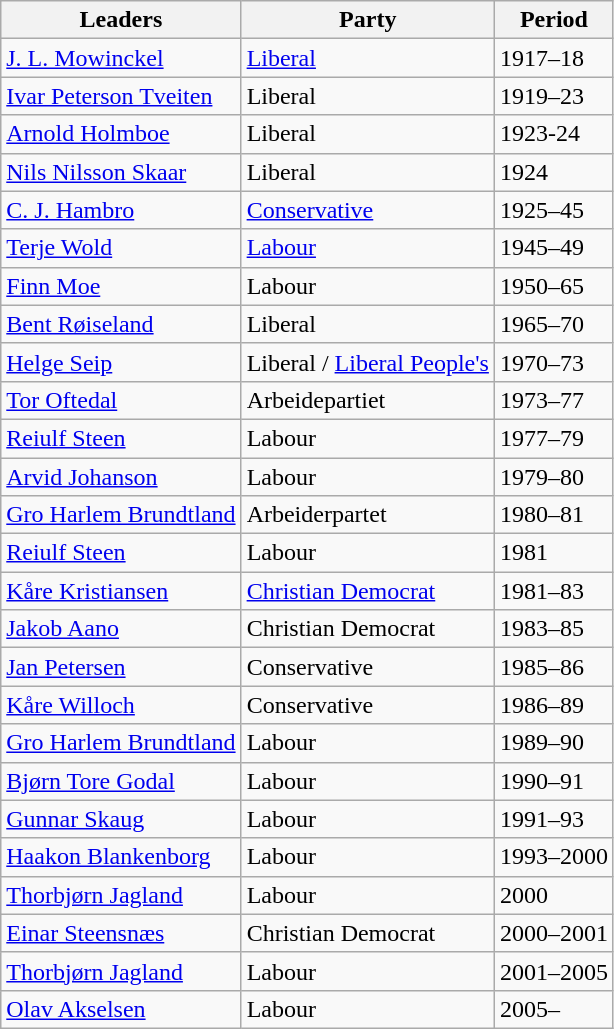<table class="wikitable">
<tr>
<th>Leaders</th>
<th>Party</th>
<th>Period</th>
</tr>
<tr>
<td><a href='#'>J. L. Mowinckel</a></td>
<td><a href='#'>Liberal</a></td>
<td>1917–18</td>
</tr>
<tr>
<td><a href='#'>Ivar Peterson Tveiten</a></td>
<td>Liberal</td>
<td>1919–23</td>
</tr>
<tr>
<td><a href='#'>Arnold Holmboe</a></td>
<td>Liberal</td>
<td>1923-24</td>
</tr>
<tr>
<td><a href='#'>Nils Nilsson Skaar</a></td>
<td>Liberal</td>
<td>1924</td>
</tr>
<tr>
<td><a href='#'>C. J. Hambro</a></td>
<td><a href='#'>Conservative</a></td>
<td>1925–45</td>
</tr>
<tr>
<td><a href='#'>Terje Wold</a></td>
<td><a href='#'>Labour</a></td>
<td>1945–49</td>
</tr>
<tr>
<td><a href='#'>Finn Moe</a></td>
<td>Labour</td>
<td>1950–65</td>
</tr>
<tr>
<td><a href='#'>Bent Røiseland</a></td>
<td>Liberal</td>
<td>1965–70</td>
</tr>
<tr>
<td><a href='#'>Helge Seip</a></td>
<td>Liberal / <a href='#'>Liberal People's</a></td>
<td>1970–73</td>
</tr>
<tr>
<td><a href='#'>Tor Oftedal</a></td>
<td>Arbeidepartiet</td>
<td>1973–77</td>
</tr>
<tr>
<td><a href='#'>Reiulf Steen</a></td>
<td>Labour</td>
<td>1977–79</td>
</tr>
<tr>
<td><a href='#'>Arvid Johanson</a></td>
<td>Labour</td>
<td>1979–80</td>
</tr>
<tr>
<td><a href='#'>Gro Harlem Brundtland</a></td>
<td>Arbeiderpartet</td>
<td>1980–81</td>
</tr>
<tr>
<td><a href='#'>Reiulf Steen</a></td>
<td>Labour</td>
<td>1981</td>
</tr>
<tr>
<td><a href='#'>Kåre Kristiansen</a></td>
<td><a href='#'>Christian Democrat</a></td>
<td>1981–83</td>
</tr>
<tr>
<td><a href='#'>Jakob Aano</a></td>
<td>Christian Democrat</td>
<td>1983–85</td>
</tr>
<tr>
<td><a href='#'>Jan Petersen</a></td>
<td>Conservative</td>
<td>1985–86</td>
</tr>
<tr>
<td><a href='#'>Kåre Willoch</a></td>
<td>Conservative</td>
<td>1986–89</td>
</tr>
<tr>
<td><a href='#'>Gro Harlem Brundtland</a></td>
<td>Labour</td>
<td>1989–90</td>
</tr>
<tr>
<td><a href='#'>Bjørn Tore Godal</a></td>
<td>Labour</td>
<td>1990–91</td>
</tr>
<tr>
<td><a href='#'>Gunnar Skaug</a></td>
<td>Labour</td>
<td>1991–93</td>
</tr>
<tr>
<td><a href='#'>Haakon Blankenborg</a></td>
<td>Labour</td>
<td>1993–2000</td>
</tr>
<tr>
<td><a href='#'>Thorbjørn Jagland</a></td>
<td>Labour</td>
<td>2000</td>
</tr>
<tr>
<td><a href='#'>Einar Steensnæs</a></td>
<td>Christian Democrat</td>
<td>2000–2001</td>
</tr>
<tr>
<td><a href='#'>Thorbjørn Jagland</a></td>
<td>Labour</td>
<td>2001–2005</td>
</tr>
<tr>
<td><a href='#'>Olav Akselsen</a></td>
<td>Labour</td>
<td>2005–</td>
</tr>
</table>
